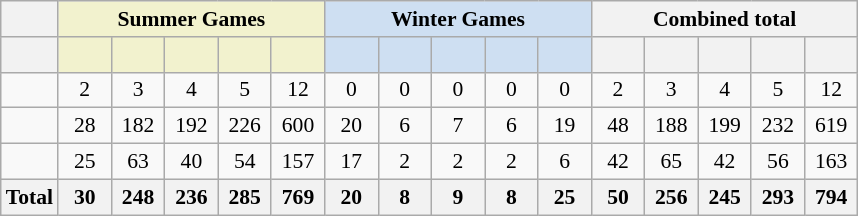<table class="wikitable sortable" style="margin-top:0; text-align:center; font-size:90%;">
<tr>
<th></th>
<th align="center" style="background-color:#f2f2ce;" colspan="5" ;>Summer Games</th>
<th align="center" style="background-color:#cedff2;" colspan="5" ;>Winter Games</th>
<th align="center" colspan="5" ;>Combined total</th>
</tr>
<tr>
<th></th>
<th style="background-color:#f2f2ce; width:2em;"><br></th>
<th style="background-color:#f2f2ce; width:2em;"><br></th>
<th style="background-color:#f2f2ce; width:2em;"><br></th>
<th style="background-color:#f2f2ce; width:2em;"><br></th>
<th style="background-color:#f2f2ce; width:2em;"><br></th>
<th style="background-color:#cedff2; width:2em;"><br></th>
<th style="background-color:#cedff2; width:2em;"><br></th>
<th style="background-color:#cedff2; width:2em;"><br></th>
<th style="background-color:#cedff2; width:2em;"><br></th>
<th style="background-color:#cedff2; width:2em;"><br></th>
<th style="width:2em;"><br></th>
<th style="width:2em;"><br></th>
<th style="width:2em;"><br></th>
<th style="width:2em;"><br></th>
<th style="width:2em;"><br></th>
</tr>
<tr>
<td align=left></td>
<td>2</td>
<td>3</td>
<td>4</td>
<td>5</td>
<td>12</td>
<td>0</td>
<td>0</td>
<td>0</td>
<td>0</td>
<td>0</td>
<td>2</td>
<td>3</td>
<td>4</td>
<td>5</td>
<td>12</td>
</tr>
<tr>
<td align=left></td>
<td>28</td>
<td>182</td>
<td>192</td>
<td>226</td>
<td>600</td>
<td>20</td>
<td>6</td>
<td>7</td>
<td>6</td>
<td>19</td>
<td>48</td>
<td>188</td>
<td>199</td>
<td>232</td>
<td>619</td>
</tr>
<tr>
<td align=left></td>
<td>25</td>
<td>63</td>
<td>40</td>
<td>54</td>
<td>157</td>
<td>17</td>
<td>2</td>
<td>2</td>
<td>2</td>
<td>6</td>
<td>42</td>
<td>65</td>
<td>42</td>
<td>56</td>
<td>163</td>
</tr>
<tr>
<th style="text-align: center;">Total</th>
<th>30</th>
<th>248</th>
<th>236</th>
<th>285</th>
<th>769</th>
<th>20</th>
<th>8</th>
<th>9</th>
<th>8</th>
<th>25</th>
<th>50</th>
<th>256</th>
<th>245</th>
<th>293</th>
<th>794</th>
</tr>
</table>
